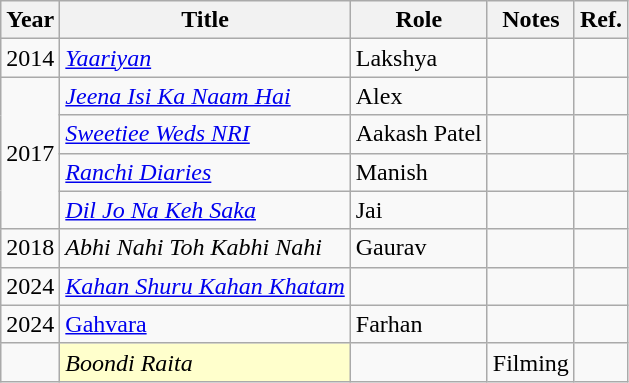<table class="wikitable sortable plainrowheaders">
<tr>
<th scope="col">Year</th>
<th scope="col">Title</th>
<th scope="col">Role</th>
<th scope="col">Notes</th>
<th>Ref.</th>
</tr>
<tr>
<td>2014</td>
<td scope="row"><em><a href='#'>Yaariyan</a></em></td>
<td>Lakshya</td>
<td></td>
<td></td>
</tr>
<tr>
<td rowspan="4">2017</td>
<td scope="row"><em><a href='#'>Jeena Isi Ka Naam Hai</a></em></td>
<td>Alex</td>
<td></td>
<td></td>
</tr>
<tr>
<td scope="row"><em><a href='#'>Sweetiee Weds NRI</a></em></td>
<td>Aakash Patel</td>
<td></td>
<td></td>
</tr>
<tr>
<td scope="row"><em><a href='#'>Ranchi Diaries</a></em></td>
<td>Manish</td>
<td></td>
<td></td>
</tr>
<tr>
<td scope="row"><em><a href='#'>Dil Jo Na Keh Saka</a></em></td>
<td>Jai</td>
<td></td>
<td></td>
</tr>
<tr>
<td>2018</td>
<td><em>Abhi Nahi Toh Kabhi Nahi</em></td>
<td>Gaurav</td>
<td></td>
<td></td>
</tr>
<tr>
<td>2024</td>
<td><em><a href='#'>Kahan Shuru Kahan Khatam</a></em></td>
<td></td>
<td></td>
<td></td>
</tr>
<tr>
<td>2024</td>
<td><a href='#'>Gahvara</a></td>
<td>Farhan</td>
<td></td>
<td></td>
</tr>
<tr>
<td></td>
<td style="background:#FFFFCC;"><em>Boondi Raita</em> </td>
<td></td>
<td>Filming</td>
<td></td>
</tr>
</table>
